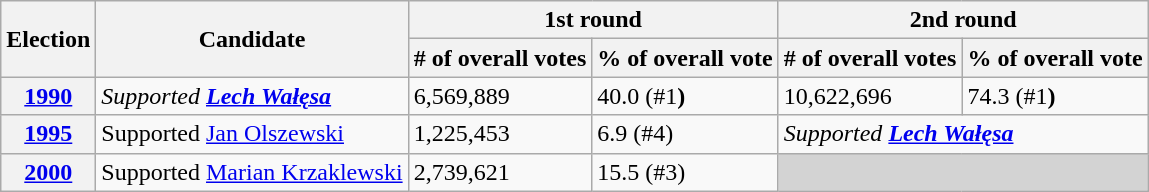<table class=wikitable>
<tr>
<th rowspan=2>Election</th>
<th rowspan=2>Candidate</th>
<th colspan=2>1st round</th>
<th colspan=2>2nd round</th>
</tr>
<tr>
<th># of overall votes</th>
<th>% of overall vote</th>
<th># of overall votes</th>
<th>% of overall vote</th>
</tr>
<tr>
<th><a href='#'>1990</a></th>
<td><em>Supported <strong><a href='#'>Lech Wałęsa</a><strong><em></td>
<td>6,569,889</td>
<td>40.0 (</strong>#1<strong>)</td>
<td>10,622,696</td>
<td>74.3 (</strong>#1<strong>)</td>
</tr>
<tr>
<th><a href='#'>1995</a></th>
<td></em>Supported </strong><a href='#'>Jan Olszewski</a></em></strong></td>
<td>1,225,453</td>
<td>6.9 (#4)</td>
<td colspan="2"><em>Supported <strong><a href='#'>Lech Wałęsa</a><strong><em></td>
</tr>
<tr>
<th><a href='#'>2000</a></th>
<td></em>Supported </strong><a href='#'>Marian Krzaklewski</a></em></strong></td>
<td>2,739,621</td>
<td>15.5 (#3)</td>
<td colspan="2" style="background:lightgrey;"></td>
</tr>
</table>
